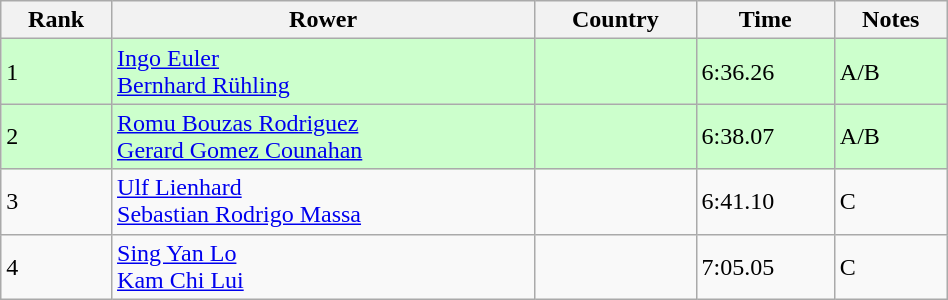<table class="wikitable sortable" width=50%>
<tr>
<th>Rank</th>
<th>Rower</th>
<th>Country</th>
<th>Time</th>
<th>Notes</th>
</tr>
<tr bgcolor=ccffcc>
<td>1</td>
<td><a href='#'>Ingo Euler</a> <br> <a href='#'>Bernhard Rühling</a></td>
<td></td>
<td>6:36.26</td>
<td>A/B</td>
</tr>
<tr bgcolor=ccffcc>
<td>2</td>
<td><a href='#'>Romu Bouzas Rodriguez</a> <br><a href='#'>Gerard Gomez Counahan</a></td>
<td></td>
<td>6:38.07</td>
<td>A/B</td>
</tr>
<tr>
<td>3</td>
<td><a href='#'>Ulf Lienhard</a><br><a href='#'>Sebastian Rodrigo Massa</a></td>
<td></td>
<td>6:41.10</td>
<td>C</td>
</tr>
<tr>
<td>4</td>
<td><a href='#'>Sing Yan Lo</a><br><a href='#'>Kam Chi Lui</a></td>
<td></td>
<td>7:05.05</td>
<td>C</td>
</tr>
</table>
